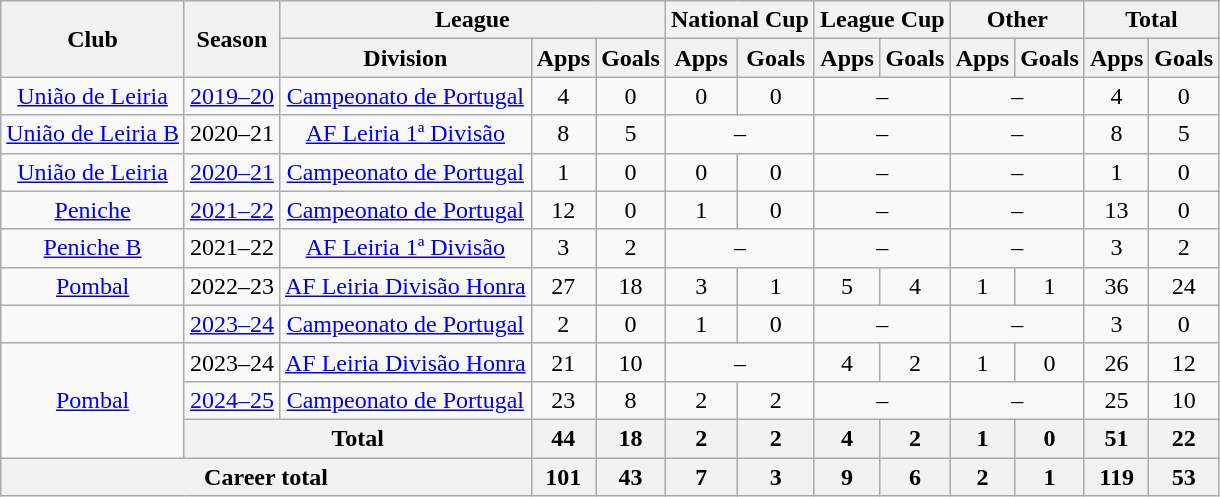<table class="wikitable" style="text-align:center">
<tr>
<th rowspan="2">Club</th>
<th rowspan="2">Season</th>
<th colspan="3">League</th>
<th colspan="2">National Cup</th>
<th colspan="2">League Cup</th>
<th colspan="2">Other</th>
<th colspan="2">Total</th>
</tr>
<tr>
<th>Division</th>
<th>Apps</th>
<th>Goals</th>
<th>Apps</th>
<th>Goals</th>
<th>Apps</th>
<th>Goals</th>
<th>Apps</th>
<th>Goals</th>
<th>Apps</th>
<th>Goals</th>
</tr>
<tr>
<td><a href='#'>União de Leiria</a></td>
<td><a href='#'>2019–20</a></td>
<td><a href='#'>Campeonato de Portugal</a></td>
<td>4</td>
<td>0</td>
<td>0</td>
<td>0</td>
<td colspan="2">–</td>
<td colspan="2">–</td>
<td>4</td>
<td>0</td>
</tr>
<tr>
<td><a href='#'>União de Leiria B</a></td>
<td>2020–21</td>
<td><a href='#'>AF Leiria 1ª Divisão</a></td>
<td>8</td>
<td>5</td>
<td colspan="2">–</td>
<td colspan="2">–</td>
<td colspan="2">–</td>
<td>8</td>
<td>5</td>
</tr>
<tr>
<td><a href='#'>União de Leiria</a></td>
<td><a href='#'>2020–21</a></td>
<td><a href='#'>Campeonato de Portugal</a></td>
<td>1</td>
<td>0</td>
<td>0</td>
<td>0</td>
<td colspan="2">–</td>
<td colspan="2">–</td>
<td>1</td>
<td>0</td>
</tr>
<tr>
<td><a href='#'>Peniche</a></td>
<td><a href='#'>2021–22</a></td>
<td><a href='#'>Campeonato de Portugal</a></td>
<td>12</td>
<td>0</td>
<td>1</td>
<td>0</td>
<td colspan="2">–</td>
<td colspan="2">–</td>
<td>13</td>
<td>0</td>
</tr>
<tr>
<td><a href='#'>Peniche B</a></td>
<td>2021–22</td>
<td><a href='#'>AF Leiria 1ª Divisão</a></td>
<td>3</td>
<td>2</td>
<td colspan="2">–</td>
<td colspan="2">–</td>
<td colspan="2">–</td>
<td>3</td>
<td>2</td>
</tr>
<tr>
<td><a href='#'>Pombal</a></td>
<td>2022–23</td>
<td><a href='#'>AF Leiria Divisão Honra</a></td>
<td>27</td>
<td>18</td>
<td>3</td>
<td>1</td>
<td>5</td>
<td>4</td>
<td>1</td>
<td>1</td>
<td>36</td>
<td>24</td>
</tr>
<tr>
<td></td>
<td><a href='#'>2023–24</a></td>
<td><a href='#'>Campeonato de Portugal</a></td>
<td>2</td>
<td>0</td>
<td>1</td>
<td>0</td>
<td colspan="2">–</td>
<td colspan="2">–</td>
<td>3</td>
<td>0</td>
</tr>
<tr>
<td rowspan="3"><a href='#'>Pombal</a></td>
<td>2023–24</td>
<td><a href='#'>AF Leiria Divisão Honra</a></td>
<td>21</td>
<td>10</td>
<td colspan="2">–</td>
<td>4</td>
<td>2</td>
<td>1</td>
<td>0</td>
<td>26</td>
<td>12</td>
</tr>
<tr>
<td><a href='#'>2024–25</a></td>
<td><a href='#'>Campeonato de Portugal</a></td>
<td>23</td>
<td>8</td>
<td>2</td>
<td>2</td>
<td colspan="2">–</td>
<td colspan="2">–</td>
<td>25</td>
<td>10</td>
</tr>
<tr>
<th colspan="2">Total</th>
<th>44</th>
<th>18</th>
<th>2</th>
<th>2</th>
<th>4</th>
<th>2</th>
<th>1</th>
<th>0</th>
<th>51</th>
<th>22</th>
</tr>
<tr>
<th colspan="3">Career total</th>
<th>101</th>
<th>43</th>
<th>7</th>
<th>3</th>
<th>9</th>
<th>6</th>
<th>2</th>
<th>1</th>
<th>119</th>
<th>53</th>
</tr>
</table>
